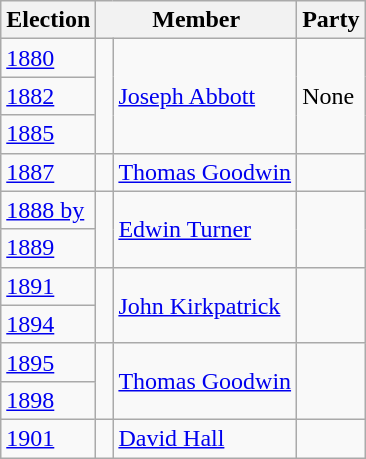<table class="wikitable">
<tr>
<th>Election</th>
<th colspan="2">Member</th>
<th>Party</th>
</tr>
<tr>
<td><a href='#'>1880</a></td>
<td rowspan="3" > </td>
<td rowspan="3"><a href='#'>Joseph Abbott</a></td>
<td rowspan="3">None</td>
</tr>
<tr>
<td><a href='#'>1882</a></td>
</tr>
<tr>
<td><a href='#'>1885</a></td>
</tr>
<tr>
<td><a href='#'>1887</a></td>
<td> </td>
<td><a href='#'>Thomas Goodwin</a></td>
<td></td>
</tr>
<tr>
<td><a href='#'>1888 by</a></td>
<td rowspan="2" > </td>
<td rowspan="2"><a href='#'>Edwin Turner</a></td>
<td rowspan="2"></td>
</tr>
<tr>
<td><a href='#'>1889</a></td>
</tr>
<tr>
<td><a href='#'>1891</a></td>
<td rowspan="2" > </td>
<td rowspan="2"><a href='#'>John Kirkpatrick</a></td>
<td rowspan="2"></td>
</tr>
<tr>
<td><a href='#'>1894</a></td>
</tr>
<tr>
<td><a href='#'>1895</a></td>
<td rowspan="2" > </td>
<td rowspan="2"><a href='#'>Thomas Goodwin</a></td>
<td rowspan="2"></td>
</tr>
<tr>
<td><a href='#'>1898</a></td>
</tr>
<tr>
<td><a href='#'>1901</a></td>
<td> </td>
<td><a href='#'>David Hall</a></td>
<td></td>
</tr>
</table>
